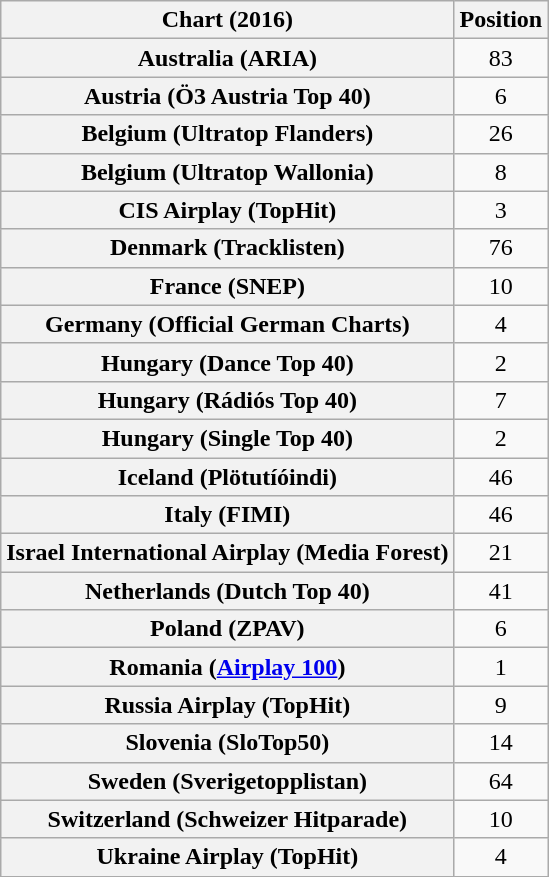<table class="wikitable sortable plainrowheaders" style="text-align:center">
<tr>
<th scope="col">Chart (2016)</th>
<th scope="col">Position</th>
</tr>
<tr>
<th scope="row">Australia (ARIA)</th>
<td>83</td>
</tr>
<tr>
<th scope="row">Austria (Ö3 Austria Top 40)</th>
<td>6</td>
</tr>
<tr>
<th scope="row">Belgium (Ultratop Flanders)</th>
<td>26</td>
</tr>
<tr>
<th scope="row">Belgium (Ultratop Wallonia)</th>
<td>8</td>
</tr>
<tr>
<th scope="row">CIS Airplay (TopHit)</th>
<td>3</td>
</tr>
<tr>
<th scope="row">Denmark (Tracklisten)</th>
<td>76</td>
</tr>
<tr>
<th scope="row">France (SNEP)</th>
<td>10</td>
</tr>
<tr>
<th scope="row">Germany (Official German Charts)</th>
<td>4</td>
</tr>
<tr>
<th scope="row">Hungary (Dance Top 40)</th>
<td>2</td>
</tr>
<tr>
<th scope="row">Hungary (Rádiós Top 40)</th>
<td>7</td>
</tr>
<tr>
<th scope="row">Hungary (Single Top 40)</th>
<td>2</td>
</tr>
<tr>
<th scope="row">Iceland (Plötutíóindi)</th>
<td>46</td>
</tr>
<tr>
<th scope="row">Italy (FIMI)</th>
<td>46</td>
</tr>
<tr>
<th scope="row">Israel International Airplay (Media Forest)</th>
<td>21</td>
</tr>
<tr>
<th scope="row">Netherlands (Dutch Top 40)</th>
<td>41</td>
</tr>
<tr>
<th scope="row">Poland (ZPAV)</th>
<td>6</td>
</tr>
<tr>
<th scope="row">Romania (<a href='#'>Airplay 100</a>)</th>
<td>1</td>
</tr>
<tr>
<th scope="row">Russia Airplay (TopHit)</th>
<td>9</td>
</tr>
<tr>
<th scope="row">Slovenia (SloTop50)</th>
<td>14</td>
</tr>
<tr>
<th scope="row">Sweden (Sverigetopplistan)</th>
<td>64</td>
</tr>
<tr>
<th scope="row">Switzerland (Schweizer Hitparade)</th>
<td>10</td>
</tr>
<tr>
<th scope="row">Ukraine Airplay (TopHit)</th>
<td>4</td>
</tr>
<tr>
</tr>
</table>
